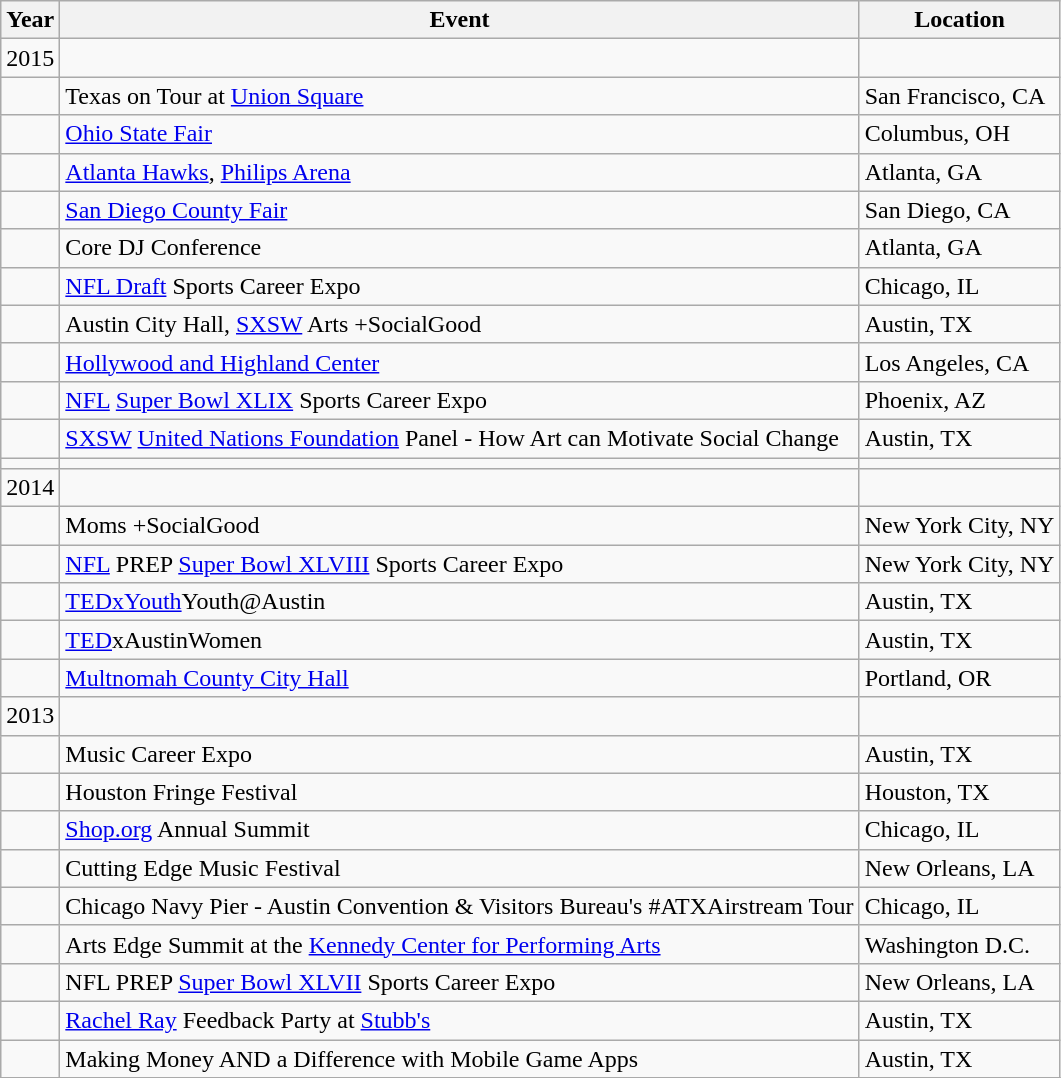<table class="wikitable">
<tr>
<th>Year</th>
<th>Event</th>
<th>Location</th>
</tr>
<tr>
<td>2015</td>
<td></td>
<td></td>
</tr>
<tr>
<td></td>
<td>Texas on Tour at <a href='#'>Union Square</a></td>
<td>San Francisco, CA</td>
</tr>
<tr>
<td></td>
<td><a href='#'>Ohio State Fair</a></td>
<td>Columbus, OH</td>
</tr>
<tr>
<td></td>
<td><a href='#'>Atlanta Hawks</a>, <a href='#'>Philips Arena</a></td>
<td>Atlanta, GA</td>
</tr>
<tr>
<td></td>
<td><a href='#'>San Diego County Fair</a></td>
<td>San Diego, CA</td>
</tr>
<tr>
<td></td>
<td>Core DJ Conference</td>
<td>Atlanta, GA</td>
</tr>
<tr>
<td></td>
<td><a href='#'>NFL Draft</a> Sports Career Expo</td>
<td>Chicago, IL</td>
</tr>
<tr>
<td></td>
<td>Austin City Hall, <a href='#'>SXSW</a> Arts +SocialGood</td>
<td>Austin, TX</td>
</tr>
<tr>
<td></td>
<td><a href='#'>Hollywood and Highland Center</a></td>
<td>Los Angeles, CA</td>
</tr>
<tr>
<td></td>
<td><a href='#'>NFL</a> <a href='#'>Super Bowl XLIX</a> Sports Career Expo</td>
<td>Phoenix, AZ</td>
</tr>
<tr>
<td></td>
<td><a href='#'>SXSW</a> <a href='#'>United Nations Foundation</a> Panel - How Art can Motivate Social Change</td>
<td>Austin, TX</td>
</tr>
<tr>
<td></td>
<td></td>
<td></td>
</tr>
<tr>
<td>2014</td>
<td></td>
<td></td>
</tr>
<tr>
<td></td>
<td>Moms +SocialGood</td>
<td>New York City, NY</td>
</tr>
<tr>
<td></td>
<td><a href='#'>NFL</a> PREP <a href='#'>Super Bowl XLVIII</a> Sports Career Expo </td>
<td>New York City, NY</td>
</tr>
<tr>
<td></td>
<td><a href='#'>TEDxYouth</a>Youth@Austin</td>
<td>Austin, TX</td>
</tr>
<tr>
<td></td>
<td><a href='#'>TED</a>xAustinWomen</td>
<td>Austin, TX</td>
</tr>
<tr>
<td></td>
<td><a href='#'>Multnomah County City Hall</a></td>
<td>Portland, OR</td>
</tr>
<tr>
<td>2013</td>
<td></td>
<td></td>
</tr>
<tr>
<td></td>
<td>Music Career Expo</td>
<td>Austin, TX</td>
</tr>
<tr>
<td></td>
<td>Houston Fringe Festival </td>
<td>Houston, TX</td>
</tr>
<tr>
<td></td>
<td><a href='#'>Shop.org</a> Annual Summit</td>
<td>Chicago, IL</td>
</tr>
<tr>
<td></td>
<td>Cutting Edge Music Festival</td>
<td>New Orleans, LA</td>
</tr>
<tr>
<td></td>
<td>Chicago Navy Pier - Austin Convention & Visitors Bureau's #ATXAirstream Tour</td>
<td>Chicago, IL</td>
</tr>
<tr>
<td></td>
<td>Arts Edge Summit at the <a href='#'>Kennedy Center for Performing Arts</a></td>
<td>Washington D.C.</td>
</tr>
<tr>
<td></td>
<td>NFL PREP <a href='#'>Super Bowl XLVII</a> Sports Career Expo</td>
<td>New Orleans, LA</td>
</tr>
<tr>
<td></td>
<td><a href='#'>Rachel Ray</a> Feedback Party at <a href='#'>Stubb's</a></td>
<td>Austin, TX</td>
</tr>
<tr>
<td></td>
<td>Making Money AND a Difference with Mobile Game Apps</td>
<td>Austin, TX</td>
</tr>
<tr>
</tr>
</table>
